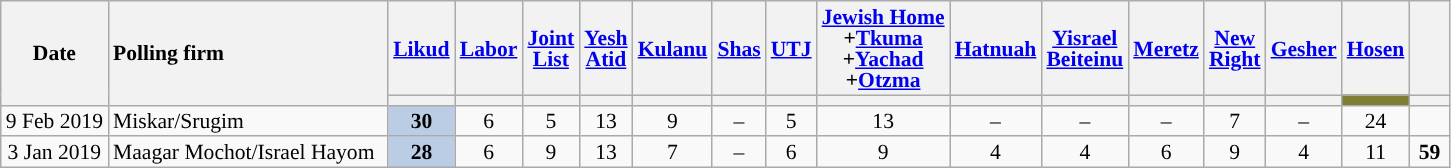<table class="wikitable" style="text-align:center; font-size:90%; line-height:14px;">
<tr>
<th rowspan="2">Date</th>
<th style="width:180px;text-align:left;" rowspan="2">Polling firm</th>
<th><a href='#'>Likud</a></th>
<th><a href='#'>Labor</a></th>
<th><a href='#'>Joint<br>List</a></th>
<th><a href='#'>Yesh<br>Atid</a></th>
<th><a href='#'>Kulanu</a></th>
<th><a href='#'>Shas</a></th>
<th><a href='#'>UTJ</a></th>
<th><a href='#'>Jewish Home</a><br>+<a href='#'>Tkuma</a><br>+<a href='#'>Yachad</a><br>+<a href='#'>Otzma</a></th>
<th><a href='#'>Hatnuah</a></th>
<th><a href='#'>Yisrael<br>Beiteinu</a></th>
<th><a href='#'>Meretz</a></th>
<th><a href='#'>New<br>Right</a></th>
<th><a href='#'>Gesher</a></th>
<th><a href='#'>Hosen</a></th>
<th style="width:20px;"></th>
</tr>
<tr>
<th style="color:inherit;background:"></th>
<th style="color:inherit;background:"></th>
<th style="color:inherit;background:"></th>
<th style="color:inherit;background:"></th>
<th style="color:inherit;background:"></th>
<th style="color:inherit;background:"></th>
<th style="color:inherit;background:"></th>
<th style="color:inherit;background:"></th>
<th style="color:inherit;background:"></th>
<th style="color:inherit;background:"></th>
<th style="color:inherit;background:"></th>
<th style="color:inherit;background:"></th>
<th style="color:inherit;background:"></th>
<th style="color:inherit;background:#807e33; "></th>
<th style="color:inherit;background:"></th>
</tr>
<tr>
<td>9 Feb 2019</td>
<td style="text-align:left;">Miskar/Srugim</td>
<td style="background:#BBCDE4"><strong>30</strong>	</td>
<td>6					</td>
<td>5					</td>
<td>13					</td>
<td>9					</td>
<td>–					</td>
<td>5					</td>
<td>13					</td>
<td>–					</td>
<td>–					</td>
<td>–					</td>
<td>7					</td>
<td>–					</td>
<td>24					</td>
<td></td>
</tr>
<tr>
<td>3 Jan 2019</td>
<td style="text-align:left;">Maagar Mochot/Israel Hayom</td>
<td style="background:#BBCDE4"><strong>28</strong>	</td>
<td>6					</td>
<td>9					</td>
<td>13					</td>
<td>7					</td>
<td>–					</td>
<td>6					</td>
<td>9					</td>
<td>4					</td>
<td>4					</td>
<td>6					</td>
<td>9					</td>
<td>4					</td>
<td>11					</td>
<td><strong>59</strong>				</td>
</tr>
</table>
